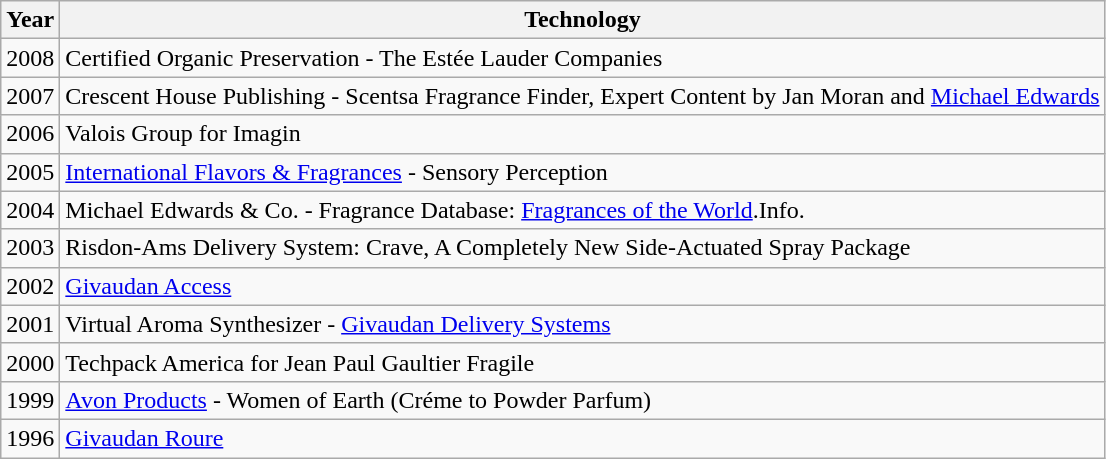<table class="wikitable sortable">
<tr>
<th>Year</th>
<th>Technology</th>
</tr>
<tr>
<td>2008</td>
<td>Certified Organic Preservation - The Estée Lauder Companies</td>
</tr>
<tr>
<td>2007</td>
<td>Crescent House Publishing - Scentsa Fragrance Finder, Expert Content by Jan Moran and <a href='#'>Michael Edwards</a></td>
</tr>
<tr>
<td>2006</td>
<td>Valois Group for Imagin</td>
</tr>
<tr>
<td>2005</td>
<td><a href='#'>International Flavors & Fragrances</a> - Sensory Perception</td>
</tr>
<tr>
<td>2004</td>
<td>Michael Edwards & Co. - Fragrance Database: <a href='#'>Fragrances of the World</a>.Info.</td>
</tr>
<tr>
<td>2003</td>
<td>Risdon-Ams Delivery System: Crave, A Completely New Side-Actuated Spray Package</td>
</tr>
<tr>
<td>2002</td>
<td><a href='#'> Givaudan Access</a></td>
</tr>
<tr>
<td>2001</td>
<td>Virtual Aroma Synthesizer - <a href='#'> Givaudan Delivery Systems</a></td>
</tr>
<tr>
<td>2000</td>
<td>Techpack America for Jean Paul Gaultier Fragile</td>
</tr>
<tr>
<td>1999</td>
<td><a href='#'>Avon Products</a> - Women of Earth (Créme to Powder Parfum)</td>
</tr>
<tr>
<td>1996</td>
<td><a href='#'> Givaudan Roure</a></td>
</tr>
</table>
